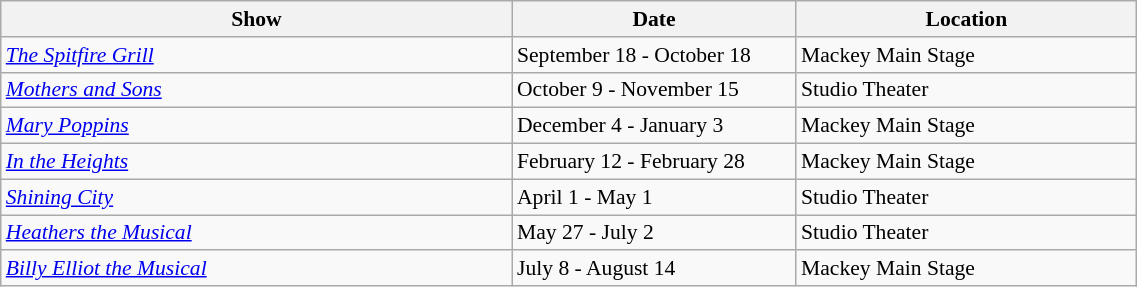<table class="wikitable" style="font-size:90%; width:60%">
<tr>
<th style="width:45%;">Show</th>
<th style="width:25%;">Date</th>
<th style="width:30%;">Location</th>
</tr>
<tr>
<td><em><a href='#'>The Spitfire Grill</a></em></td>
<td>September 18 - October 18</td>
<td>Mackey Main Stage</td>
</tr>
<tr>
<td><em><a href='#'>Mothers and Sons</a></em></td>
<td>October 9 - November 15</td>
<td>Studio Theater</td>
</tr>
<tr>
<td><em><a href='#'>Mary Poppins</a></em></td>
<td>December 4 - January 3</td>
<td>Mackey Main Stage</td>
</tr>
<tr>
<td><em><a href='#'>In the Heights</a></em></td>
<td>February 12 - February 28</td>
<td>Mackey Main Stage</td>
</tr>
<tr>
<td><em><a href='#'>Shining City</a></em></td>
<td>April 1 - May 1</td>
<td>Studio Theater</td>
</tr>
<tr>
<td><em><a href='#'>Heathers the Musical</a></em></td>
<td>May 27 - July 2</td>
<td>Studio Theater</td>
</tr>
<tr>
<td><em><a href='#'>Billy Elliot the Musical</a></em></td>
<td>July 8 - August 14</td>
<td>Mackey Main Stage</td>
</tr>
</table>
